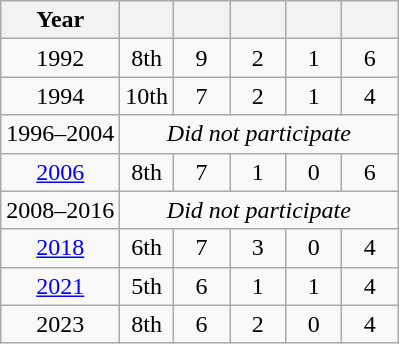<table class="wikitable" style="text-align:center">
<tr>
<th>Year</th>
<th></th>
<th width=30></th>
<th width=30></th>
<th width=30></th>
<th width=30></th>
</tr>
<tr>
<td> 1992</td>
<td>8th</td>
<td>9</td>
<td>2</td>
<td>1</td>
<td>6</td>
</tr>
<tr>
<td> 1994</td>
<td>10th</td>
<td>7</td>
<td>2</td>
<td>1</td>
<td>4</td>
</tr>
<tr>
<td>1996–2004</td>
<td colspan=6><em>Did not participate</em></td>
</tr>
<tr>
<td> <a href='#'>2006</a></td>
<td>8th</td>
<td>7</td>
<td>1</td>
<td>0</td>
<td>6</td>
</tr>
<tr>
<td>2008–2016</td>
<td colspan=6><em>Did not participate</em></td>
</tr>
<tr>
<td> <a href='#'>2018</a></td>
<td>6th</td>
<td>7</td>
<td>3</td>
<td>0</td>
<td>4</td>
</tr>
<tr>
<td> <a href='#'>2021</a></td>
<td>5th</td>
<td>6</td>
<td>1</td>
<td>1</td>
<td>4</td>
</tr>
<tr>
<td> 2023</td>
<td>8th</td>
<td>6</td>
<td>2</td>
<td>0</td>
<td>4</td>
</tr>
</table>
